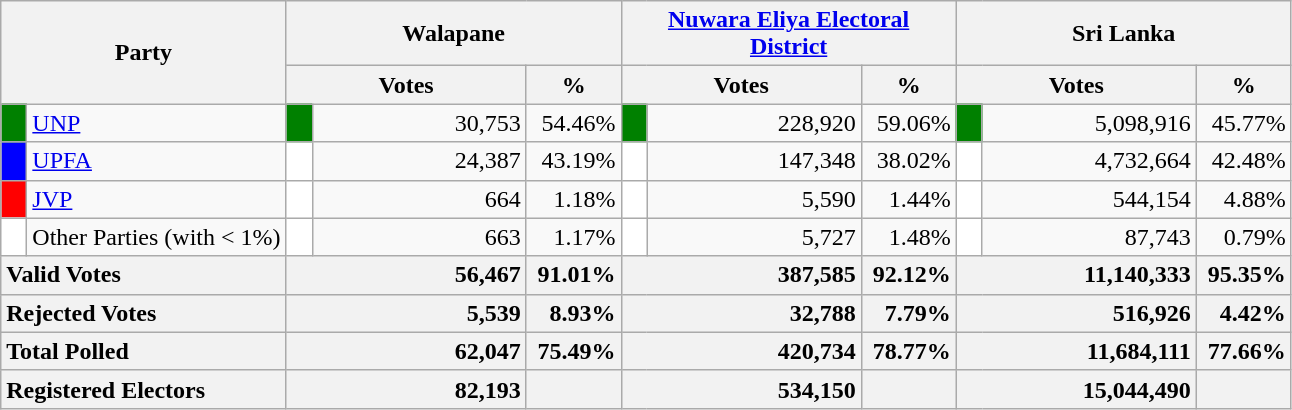<table class="wikitable">
<tr>
<th colspan="2" width="144px"rowspan="2">Party</th>
<th colspan="3" width="216px">Walapane</th>
<th colspan="3" width="216px"><a href='#'>Nuwara Eliya Electoral District</a></th>
<th colspan="3" width="216px">Sri Lanka</th>
</tr>
<tr>
<th colspan="2" width="144px">Votes</th>
<th>%</th>
<th colspan="2" width="144px">Votes</th>
<th>%</th>
<th colspan="2" width="144px">Votes</th>
<th>%</th>
</tr>
<tr>
<td style="background-color:green;" width="10px"></td>
<td style="text-align:left;"><a href='#'>UNP</a></td>
<td style="background-color:green;" width="10px"></td>
<td style="text-align:right;">30,753</td>
<td style="text-align:right;">54.46%</td>
<td style="background-color:green;" width="10px"></td>
<td style="text-align:right;">228,920</td>
<td style="text-align:right;">59.06%</td>
<td style="background-color:green;" width="10px"></td>
<td style="text-align:right;">5,098,916</td>
<td style="text-align:right;">45.77%</td>
</tr>
<tr>
<td style="background-color:blue;" width="10px"></td>
<td style="text-align:left;"><a href='#'>UPFA</a></td>
<td style="background-color:white;" width="10px"></td>
<td style="text-align:right;">24,387</td>
<td style="text-align:right;">43.19%</td>
<td style="background-color:white;" width="10px"></td>
<td style="text-align:right;">147,348</td>
<td style="text-align:right;">38.02%</td>
<td style="background-color:white;" width="10px"></td>
<td style="text-align:right;">4,732,664</td>
<td style="text-align:right;">42.48%</td>
</tr>
<tr>
<td style="background-color:red;" width="10px"></td>
<td style="text-align:left;"><a href='#'>JVP</a></td>
<td style="background-color:white;" width="10px"></td>
<td style="text-align:right;">664</td>
<td style="text-align:right;">1.18%</td>
<td style="background-color:white;" width="10px"></td>
<td style="text-align:right;">5,590</td>
<td style="text-align:right;">1.44%</td>
<td style="background-color:white;" width="10px"></td>
<td style="text-align:right;">544,154</td>
<td style="text-align:right;">4.88%</td>
</tr>
<tr>
<td style="background-color:white;" width="10px"></td>
<td style="text-align:left;">Other Parties (with < 1%)</td>
<td style="background-color:white;" width="10px"></td>
<td style="text-align:right;">663</td>
<td style="text-align:right;">1.17%</td>
<td style="background-color:white;" width="10px"></td>
<td style="text-align:right;">5,727</td>
<td style="text-align:right;">1.48%</td>
<td style="background-color:white;" width="10px"></td>
<td style="text-align:right;">87,743</td>
<td style="text-align:right;">0.79%</td>
</tr>
<tr>
<th colspan="2" width="144px"style="text-align:left;">Valid Votes</th>
<th style="text-align:right;"colspan="2" width="144px">56,467</th>
<th style="text-align:right;">91.01%</th>
<th style="text-align:right;"colspan="2" width="144px">387,585</th>
<th style="text-align:right;">92.12%</th>
<th style="text-align:right;"colspan="2" width="144px">11,140,333</th>
<th style="text-align:right;">95.35%</th>
</tr>
<tr>
<th colspan="2" width="144px"style="text-align:left;">Rejected Votes</th>
<th style="text-align:right;"colspan="2" width="144px">5,539</th>
<th style="text-align:right;">8.93%</th>
<th style="text-align:right;"colspan="2" width="144px">32,788</th>
<th style="text-align:right;">7.79%</th>
<th style="text-align:right;"colspan="2" width="144px">516,926</th>
<th style="text-align:right;">4.42%</th>
</tr>
<tr>
<th colspan="2" width="144px"style="text-align:left;">Total Polled</th>
<th style="text-align:right;"colspan="2" width="144px">62,047</th>
<th style="text-align:right;">75.49%</th>
<th style="text-align:right;"colspan="2" width="144px">420,734</th>
<th style="text-align:right;">78.77%</th>
<th style="text-align:right;"colspan="2" width="144px">11,684,111</th>
<th style="text-align:right;">77.66%</th>
</tr>
<tr>
<th colspan="2" width="144px"style="text-align:left;">Registered Electors</th>
<th style="text-align:right;"colspan="2" width="144px">82,193</th>
<th></th>
<th style="text-align:right;"colspan="2" width="144px">534,150</th>
<th></th>
<th style="text-align:right;"colspan="2" width="144px">15,044,490</th>
<th></th>
</tr>
</table>
